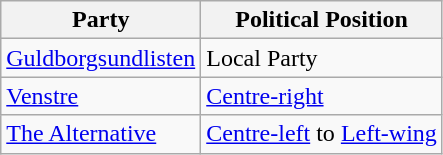<table class="wikitable mw-collapsible mw-collapsed">
<tr>
<th>Party</th>
<th>Political Position</th>
</tr>
<tr>
<td><a href='#'>Guldborgsundlisten</a></td>
<td>Local Party</td>
</tr>
<tr>
<td><a href='#'>Venstre</a></td>
<td><a href='#'>Centre-right</a></td>
</tr>
<tr>
<td><a href='#'>The Alternative</a></td>
<td><a href='#'>Centre-left</a> to <a href='#'>Left-wing</a></td>
</tr>
</table>
